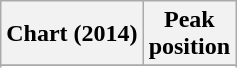<table class="wikitable sortable plainrowheaders" style="text-align:center;">
<tr>
<th scope="col">Chart (2014)</th>
<th scope="col">Peak<br>position</th>
</tr>
<tr>
</tr>
<tr>
</tr>
</table>
